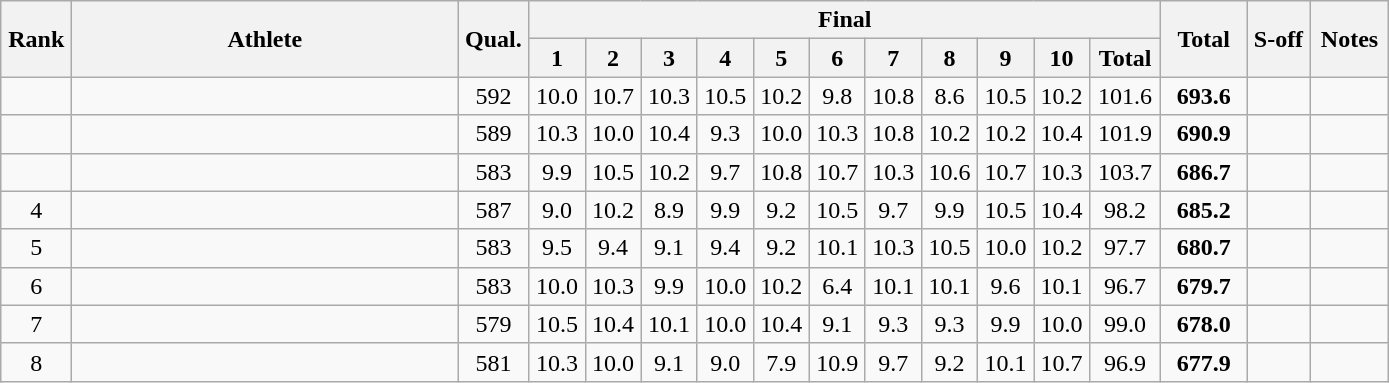<table class="wikitable" style="text-align:center">
<tr>
<th rowspan=2 width=40>Rank</th>
<th rowspan=2 width=250>Athlete</th>
<th rowspan=2 width=40>Qual.</th>
<th colspan=11>Final</th>
<th rowspan=2 width=50>Total</th>
<th rowspan=2 width=35>S-off</th>
<th rowspan=2 width=45>Notes</th>
</tr>
<tr>
<th width=30>1</th>
<th width=30>2</th>
<th width=30>3</th>
<th width=30>4</th>
<th width=30>5</th>
<th width=30>6</th>
<th width=30>7</th>
<th width=30>8</th>
<th width=30>9</th>
<th width=30>10</th>
<th width=40>Total</th>
</tr>
<tr>
<td></td>
<td align=left></td>
<td>592</td>
<td>10.0</td>
<td>10.7</td>
<td>10.3</td>
<td>10.5</td>
<td>10.2</td>
<td>9.8</td>
<td>10.8</td>
<td>8.6</td>
<td>10.5</td>
<td>10.2</td>
<td>101.6</td>
<td><strong>693.6</strong></td>
<td></td>
<td></td>
</tr>
<tr>
<td></td>
<td align=left></td>
<td>589</td>
<td>10.3</td>
<td>10.0</td>
<td>10.4</td>
<td>9.3</td>
<td>10.0</td>
<td>10.3</td>
<td>10.8</td>
<td>10.2</td>
<td>10.2</td>
<td>10.4</td>
<td>101.9</td>
<td><strong>690.9</strong></td>
<td></td>
<td></td>
</tr>
<tr>
<td></td>
<td align=left></td>
<td>583</td>
<td>9.9</td>
<td>10.5</td>
<td>10.2</td>
<td>9.7</td>
<td>10.8</td>
<td>10.7</td>
<td>10.3</td>
<td>10.6</td>
<td>10.7</td>
<td>10.3</td>
<td>103.7</td>
<td><strong>686.7</strong></td>
<td></td>
<td></td>
</tr>
<tr>
<td>4</td>
<td align=left></td>
<td>587</td>
<td>9.0</td>
<td>10.2</td>
<td>8.9</td>
<td>9.9</td>
<td>9.2</td>
<td>10.5</td>
<td>9.7</td>
<td>9.9</td>
<td>10.5</td>
<td>10.4</td>
<td>98.2</td>
<td><strong>685.2</strong></td>
<td></td>
<td></td>
</tr>
<tr>
<td>5</td>
<td align=left></td>
<td>583</td>
<td>9.5</td>
<td>9.4</td>
<td>9.1</td>
<td>9.4</td>
<td>9.2</td>
<td>10.1</td>
<td>10.3</td>
<td>10.5</td>
<td>10.0</td>
<td>10.2</td>
<td>97.7</td>
<td><strong>680.7</strong></td>
<td></td>
<td></td>
</tr>
<tr>
<td>6</td>
<td align=left></td>
<td>583</td>
<td>10.0</td>
<td>10.3</td>
<td>9.9</td>
<td>10.0</td>
<td>10.2</td>
<td>6.4</td>
<td>10.1</td>
<td>10.1</td>
<td>9.6</td>
<td>10.1</td>
<td>96.7</td>
<td><strong>679.7</strong></td>
<td></td>
<td></td>
</tr>
<tr>
<td>7</td>
<td align=left></td>
<td>579</td>
<td>10.5</td>
<td>10.4</td>
<td>10.1</td>
<td>10.0</td>
<td>10.4</td>
<td>9.1</td>
<td>9.3</td>
<td>9.3</td>
<td>9.9</td>
<td>10.0</td>
<td>99.0</td>
<td><strong>678.0</strong></td>
<td></td>
<td></td>
</tr>
<tr>
<td>8</td>
<td align=left></td>
<td>581</td>
<td>10.3</td>
<td>10.0</td>
<td>9.1</td>
<td>9.0</td>
<td>7.9</td>
<td>10.9</td>
<td>9.7</td>
<td>9.2</td>
<td>10.1</td>
<td>10.7</td>
<td>96.9</td>
<td><strong>677.9</strong></td>
<td></td>
<td></td>
</tr>
</table>
